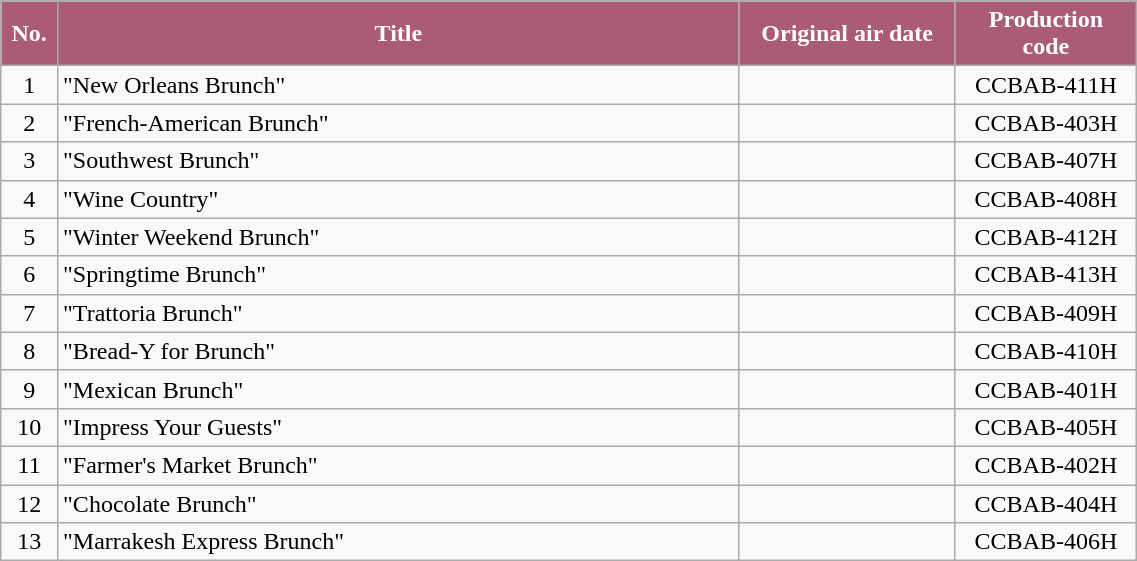<table class="wikitable plainrowheaders" style="width:60%;">
<tr>
<th style="background-color: #ab5b78; color: #FFFFFF;" width=5%>No.</th>
<th style="background-color: #ab5b78; color: #FFFFFF;" width=60%>Title</th>
<th style="background-color: #ab5b78; color: #FFFFFF;">Original air date</th>
<th style="background-color: #ab5b78; color: #FFFFFF;">Production<br>code</th>
</tr>
<tr>
<td align=center>1</td>
<td>"New Orleans Brunch"</td>
<td align=center></td>
<td align=center>CCBAB-411H</td>
</tr>
<tr>
<td align=center>2</td>
<td>"French-American Brunch"</td>
<td align=center></td>
<td align=center>CCBAB-403H</td>
</tr>
<tr>
<td align=center>3</td>
<td>"Southwest Brunch"</td>
<td align=center></td>
<td align=center>CCBAB-407H</td>
</tr>
<tr>
<td align=center>4</td>
<td>"Wine Country"</td>
<td align=center></td>
<td align=center>CCBAB-408H</td>
</tr>
<tr>
<td align=center>5</td>
<td>"Winter Weekend Brunch"</td>
<td align=center></td>
<td align=center>CCBAB-412H</td>
</tr>
<tr>
<td align=center>6</td>
<td>"Springtime Brunch"</td>
<td align=center></td>
<td align=center>CCBAB-413H</td>
</tr>
<tr>
<td align=center>7</td>
<td>"Trattoria Brunch"</td>
<td align=center></td>
<td align=center>CCBAB-409H</td>
</tr>
<tr>
<td align=center>8</td>
<td>"Bread-Y for Brunch"</td>
<td align=center></td>
<td align=center>CCBAB-410H</td>
</tr>
<tr>
<td align=center>9</td>
<td>"Mexican Brunch"</td>
<td align=center></td>
<td align=center>CCBAB-401H</td>
</tr>
<tr>
<td align=center>10</td>
<td>"Impress Your Guests"</td>
<td align=center></td>
<td align=center>CCBAB-405H</td>
</tr>
<tr>
<td align=center>11</td>
<td>"Farmer's Market Brunch"</td>
<td align=center></td>
<td align=center>CCBAB-402H</td>
</tr>
<tr>
<td align=center>12</td>
<td>"Chocolate Brunch"</td>
<td align=center></td>
<td align=center>CCBAB-404H</td>
</tr>
<tr>
<td align=center>13</td>
<td>"Marrakesh Express Brunch"</td>
<td align=center></td>
<td align=center>CCBAB-406H</td>
</tr>
</table>
